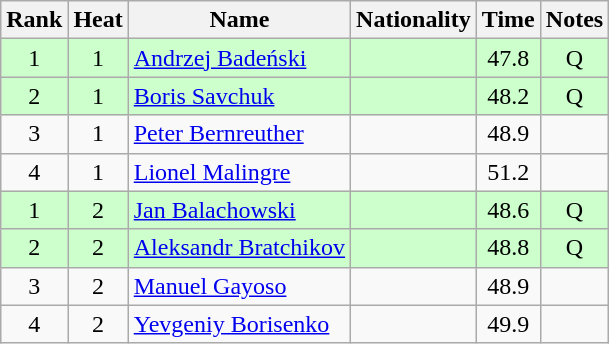<table class="wikitable sortable" style="text-align:center">
<tr>
<th>Rank</th>
<th>Heat</th>
<th>Name</th>
<th>Nationality</th>
<th>Time</th>
<th>Notes</th>
</tr>
<tr bgcolor=ccffcc>
<td>1</td>
<td>1</td>
<td align="left"><a href='#'>Andrzej Badeński</a></td>
<td align=left></td>
<td>47.8</td>
<td>Q</td>
</tr>
<tr bgcolor=ccffcc>
<td>2</td>
<td>1</td>
<td align="left"><a href='#'>Boris Savchuk</a></td>
<td align=left></td>
<td>48.2</td>
<td>Q</td>
</tr>
<tr>
<td>3</td>
<td>1</td>
<td align="left"><a href='#'>Peter Bernreuther</a></td>
<td align=left></td>
<td>48.9</td>
<td></td>
</tr>
<tr>
<td>4</td>
<td>1</td>
<td align="left"><a href='#'>Lionel Malingre</a></td>
<td align=left></td>
<td>51.2</td>
<td></td>
</tr>
<tr bgcolor=ccffcc>
<td>1</td>
<td>2</td>
<td align="left"><a href='#'>Jan Balachowski</a></td>
<td align=left></td>
<td>48.6</td>
<td>Q</td>
</tr>
<tr bgcolor=ccffcc>
<td>2</td>
<td>2</td>
<td align="left"><a href='#'>Aleksandr Bratchikov</a></td>
<td align=left></td>
<td>48.8</td>
<td>Q</td>
</tr>
<tr>
<td>3</td>
<td>2</td>
<td align="left"><a href='#'>Manuel Gayoso</a></td>
<td align=left></td>
<td>48.9</td>
<td></td>
</tr>
<tr>
<td>4</td>
<td>2</td>
<td align="left"><a href='#'>Yevgeniy Borisenko</a></td>
<td align=left></td>
<td>49.9</td>
<td></td>
</tr>
</table>
